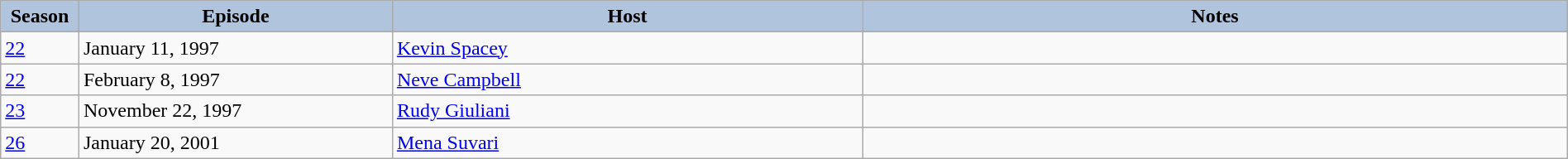<table class="wikitable" style="width:100%;">
<tr>
<th style="background:#B0C4DE;" width="5%">Season</th>
<th style="background:#B0C4DE;" width="20%">Episode</th>
<th style="background:#B0C4DE;" width="30%">Host</th>
<th style="background:#B0C4DE;" width="45%">Notes</th>
</tr>
<tr>
<td><a href='#'>22</a></td>
<td>January 11, 1997</td>
<td><a href='#'>Kevin Spacey</a></td>
<td></td>
</tr>
<tr>
<td><a href='#'>22</a></td>
<td>February 8, 1997</td>
<td><a href='#'>Neve Campbell</a></td>
<td></td>
</tr>
<tr>
<td><a href='#'>23</a></td>
<td>November 22, 1997</td>
<td><a href='#'>Rudy Giuliani</a></td>
<td></td>
</tr>
<tr>
<td><a href='#'>26</a></td>
<td>January 20, 2001</td>
<td><a href='#'>Mena Suvari</a></td>
<td></td>
</tr>
</table>
